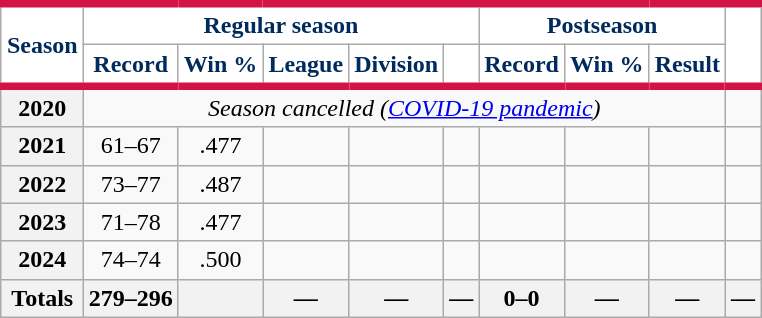<table class="wikitable plainrowheaders" style="margin: 1em auto 1em auto; text-align:center;">
<tr>
<th rowspan="2" scope="col" style="background-color:#ffffff; border-top:#D31245 5px solid; border-bottom:#D31245 5px solid; color:#002B5C">Season</th>
<th colspan="5" scope="col" style="background-color:#ffffff; border-top:#D31245 5px solid; color:#002B5C">Regular season</th>
<th colspan="3" scope="col" style="background-color:#ffffff; border-top:#D31245 5px solid; color:#002B5C">Postseason</th>
<th class="unsortable" rowspan="2" scope="col" style="background-color:#ffffff; border-top:#D31245 5px solid; border-bottom:#D31245 5px solid; color:#002B5C"></th>
</tr>
<tr>
<th scope="col" style="background-color:#ffffff; border-bottom:#D31245 5px solid; color:#002B5C">Record</th>
<th scope="col" style="background-color:#ffffff; border-bottom:#D31245 5px solid; color:#002B5C">Win %</th>
<th scope="col" style="background-color:#ffffff; border-bottom:#D31245 5px solid; color:#002B5C">League</th>
<th scope="col" style="background-color:#ffffff; border-bottom:#D31245 5px solid; color:#002B5C">Division</th>
<th scope="col" style="background-color:#ffffff; border-bottom:#D31245 5px solid; color:#002B5C"></th>
<th scope="col" style="background-color:#ffffff; border-bottom:#D31245 5px solid; color:#002B5C">Record</th>
<th scope="col" style="background-color:#ffffff; border-bottom:#D31245 5px solid; color:#002B5C">Win %</th>
<th class="unsortable" scope="col" style="background-color:#ffffff; border-bottom:#D31245 5px solid; color:#002B5C">Result</th>
</tr>
<tr>
<th scope="row" style="text-align:center">2020</th>
<td colspan="8"><em>Season cancelled (<a href='#'>COVID-19 pandemic</a>)</em></td>
<td></td>
</tr>
<tr>
<th scope="row" style="text-align:center">2021</th>
<td>61–67</td>
<td>.477</td>
<td></td>
<td></td>
<td></td>
<td></td>
<td></td>
<td></td>
<td></td>
</tr>
<tr>
<th scope="row" style="text-align:center">2022</th>
<td>73–77</td>
<td>.487</td>
<td></td>
<td></td>
<td></td>
<td></td>
<td></td>
<td></td>
<td></td>
</tr>
<tr>
<th scope="row" style="text-align:center">2023</th>
<td>71–78</td>
<td>.477</td>
<td></td>
<td></td>
<td></td>
<td></td>
<td></td>
<td></td>
<td></td>
</tr>
<tr>
<th scope="row" style="text-align:center">2024</th>
<td>74–74</td>
<td>.500</td>
<td></td>
<td></td>
<td></td>
<td></td>
<td></td>
<td></td>
<td></td>
</tr>
<tr>
<th scope="row" style="text-align:center"><strong>Totals</strong></th>
<th>279–296</th>
<th></th>
<th>—</th>
<th>—</th>
<th>—</th>
<th>0–0</th>
<th>—</th>
<th>—</th>
<th>—</th>
</tr>
</table>
